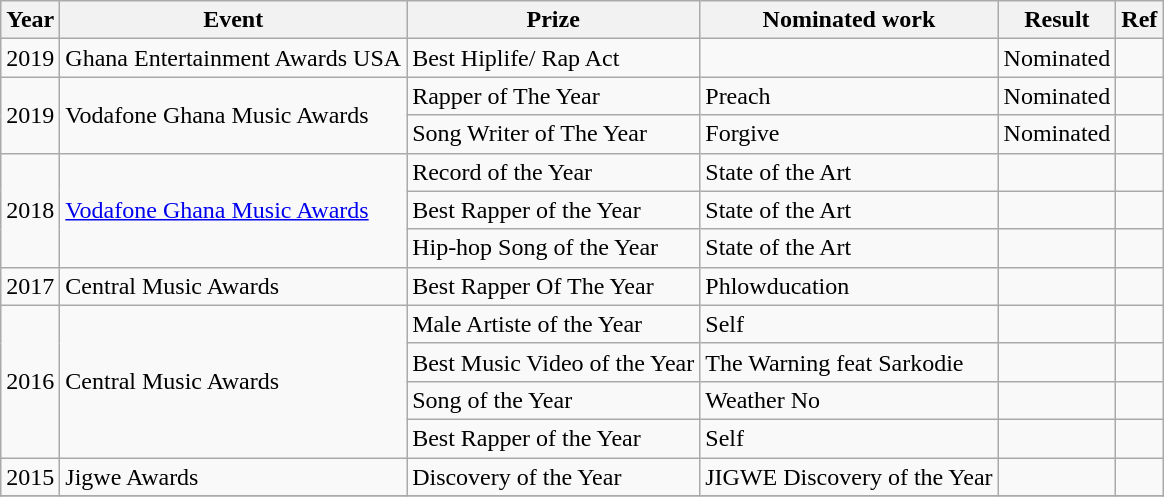<table class = "wikitable sortable">
<tr>
<th>Year</th>
<th>Event</th>
<th>Prize</th>
<th>Nominated work</th>
<th>Result</th>
<th>Ref</th>
</tr>
<tr>
<td>2019</td>
<td>Ghana Entertainment Awards USA</td>
<td>Best Hiplife/ Rap Act</td>
<td></td>
<td>Nominated</td>
<td></td>
</tr>
<tr>
<td rowspan="2">2019</td>
<td rowspan="2">Vodafone Ghana Music Awards</td>
<td>Rapper of The Year</td>
<td>Preach</td>
<td>Nominated</td>
<td></td>
</tr>
<tr>
<td>Song Writer of The Year</td>
<td>Forgive</td>
<td>Nominated</td>
<td></td>
</tr>
<tr>
<td rowspan="3">2018</td>
<td rowspan="3"><a href='#'>Vodafone Ghana Music Awards</a></td>
<td>Record of the Year</td>
<td>State of the Art</td>
<td></td>
<td></td>
</tr>
<tr>
<td>Best Rapper of the Year</td>
<td>State of the Art</td>
<td></td>
<td></td>
</tr>
<tr>
<td>Hip-hop Song of the Year</td>
<td>State of the Art</td>
<td></td>
<td></td>
</tr>
<tr>
<td rowspan="1">2017</td>
<td rowspan="1">Central Music Awards</td>
<td>Best Rapper Of The Year</td>
<td>Phlowducation</td>
<td></td>
<td></td>
</tr>
<tr>
<td rowspan="4">2016</td>
<td rowspan="4">Central Music Awards</td>
<td>Male Artiste of the Year</td>
<td>Self</td>
<td></td>
<td></td>
</tr>
<tr>
<td>Best Music Video of the Year</td>
<td>The Warning feat Sarkodie</td>
<td></td>
<td></td>
</tr>
<tr>
<td>Song of the Year</td>
<td>Weather No</td>
<td></td>
<td></td>
</tr>
<tr>
<td>Best Rapper of the Year</td>
<td>Self</td>
<td></td>
<td></td>
</tr>
<tr>
<td rowspan="1">2015</td>
<td rowspan="1">Jigwe Awards</td>
<td>Discovery of the Year</td>
<td>JIGWE Discovery of the Year</td>
<td></td>
<td></td>
</tr>
<tr>
</tr>
</table>
